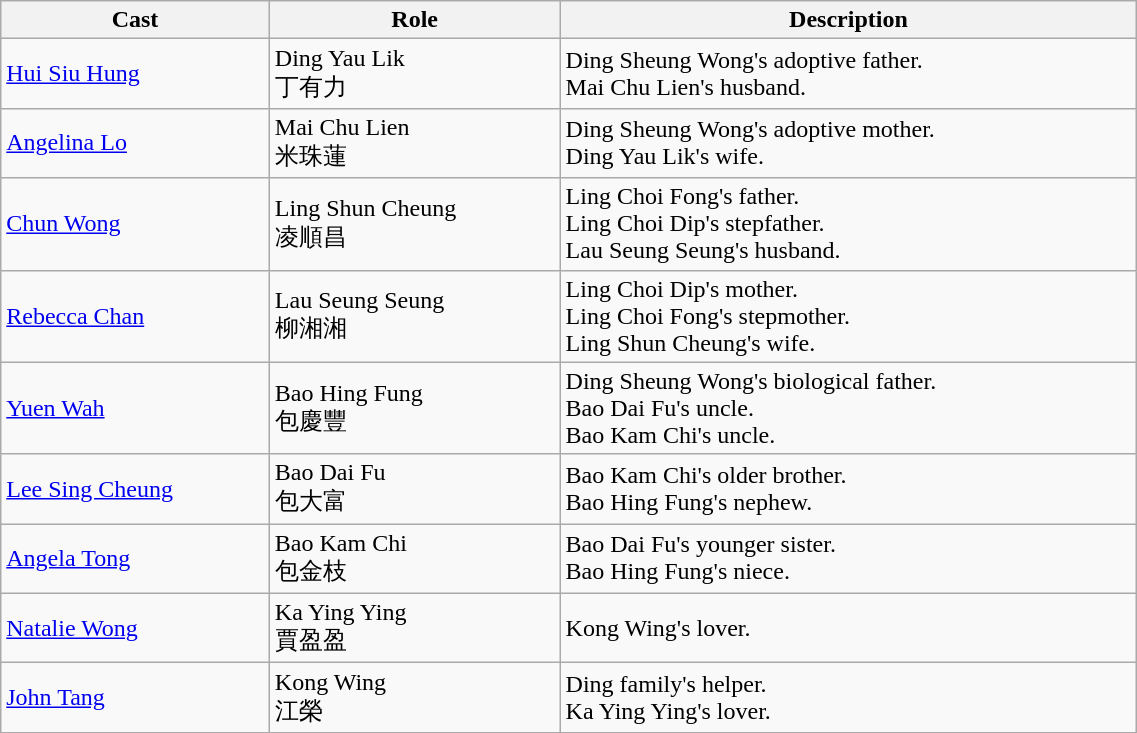<table class="wikitable" width="60%">
<tr>
<th>Cast</th>
<th>Role</th>
<th>Description</th>
</tr>
<tr>
<td><a href='#'>Hui Siu Hung</a></td>
<td>Ding Yau Lik<br>丁有力</td>
<td>Ding Sheung Wong's adoptive father.<br>Mai Chu Lien's husband.</td>
</tr>
<tr>
<td><a href='#'>Angelina Lo</a></td>
<td>Mai Chu Lien<br>米珠蓮</td>
<td>Ding Sheung Wong's adoptive mother.<br>Ding Yau Lik's wife.</td>
</tr>
<tr>
<td><a href='#'>Chun Wong</a></td>
<td>Ling Shun Cheung<br>凌順昌</td>
<td>Ling Choi Fong's father.<br>Ling Choi Dip's stepfather.<br>Lau Seung Seung's husband.</td>
</tr>
<tr>
<td><a href='#'>Rebecca Chan</a></td>
<td>Lau Seung Seung<br>柳湘湘</td>
<td>Ling Choi Dip's mother.<br>Ling Choi Fong's stepmother.<br>Ling Shun Cheung's wife.</td>
</tr>
<tr>
<td><a href='#'>Yuen Wah</a></td>
<td>Bao Hing Fung<br>包慶豐</td>
<td>Ding Sheung Wong's biological father.<br>Bao Dai Fu's uncle.<br>Bao Kam Chi's uncle.</td>
</tr>
<tr>
<td><a href='#'>Lee Sing Cheung</a></td>
<td>Bao Dai Fu<br>包大富</td>
<td>Bao Kam Chi's older brother.<br>Bao Hing Fung's nephew.</td>
</tr>
<tr>
<td><a href='#'>Angela Tong</a></td>
<td>Bao Kam Chi<br>包金枝</td>
<td>Bao Dai Fu's younger sister.<br>Bao Hing Fung's niece.</td>
</tr>
<tr>
<td><a href='#'>Natalie Wong</a></td>
<td>Ka Ying Ying<br>賈盈盈</td>
<td>Kong Wing's lover.</td>
</tr>
<tr>
<td><a href='#'>John Tang</a></td>
<td>Kong Wing<br>江榮</td>
<td>Ding family's helper.<br>Ka Ying Ying's lover.</td>
</tr>
</table>
